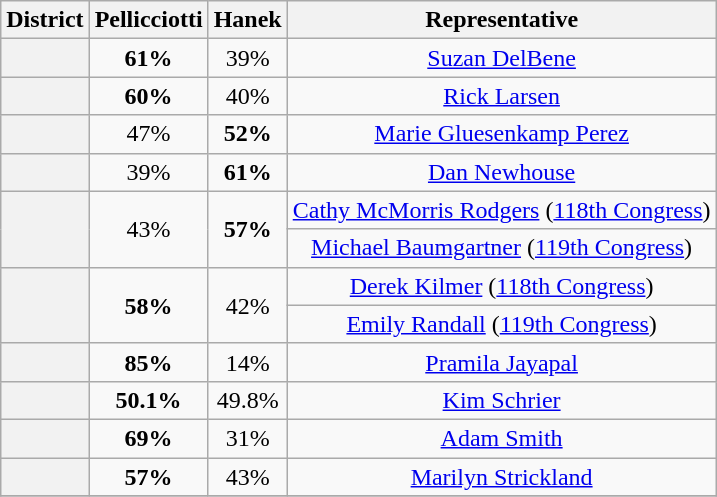<table class=wikitable>
<tr>
<th>District</th>
<th>Pellicciotti</th>
<th>Hanek</th>
<th>Representative</th>
</tr>
<tr align=center>
<th></th>
<td><strong>61%</strong></td>
<td>39%</td>
<td><a href='#'>Suzan DelBene</a></td>
</tr>
<tr align=center>
<th></th>
<td><strong>60%</strong></td>
<td>40%</td>
<td><a href='#'>Rick Larsen</a></td>
</tr>
<tr align=center>
<th></th>
<td>47%</td>
<td><strong>52%</strong></td>
<td><a href='#'>Marie Gluesenkamp Perez</a></td>
</tr>
<tr align=center>
<th></th>
<td>39%</td>
<td><strong>61%</strong></td>
<td><a href='#'>Dan Newhouse</a></td>
</tr>
<tr align=center>
<th rowspan=2 ></th>
<td rowspan=2>43%</td>
<td rowspan=2><strong>57%</strong></td>
<td><a href='#'>Cathy McMorris Rodgers</a> (<a href='#'>118th Congress</a>)</td>
</tr>
<tr align=center>
<td><a href='#'>Michael Baumgartner</a> (<a href='#'>119th Congress</a>)</td>
</tr>
<tr align=center>
<th rowspan=2 ></th>
<td rowspan=2><strong>58%</strong></td>
<td rowspan=2>42%</td>
<td><a href='#'>Derek Kilmer</a> (<a href='#'>118th Congress</a>)</td>
</tr>
<tr align=center>
<td><a href='#'>Emily Randall</a> (<a href='#'>119th Congress</a>)</td>
</tr>
<tr align=center>
<th></th>
<td><strong>85%</strong></td>
<td>14%</td>
<td><a href='#'>Pramila Jayapal</a></td>
</tr>
<tr align=center>
<th></th>
<td><strong>50.1%</strong></td>
<td>49.8%</td>
<td><a href='#'>Kim Schrier</a></td>
</tr>
<tr align=center>
<th></th>
<td><strong>69%</strong></td>
<td>31%</td>
<td><a href='#'>Adam Smith</a></td>
</tr>
<tr align=center>
<th></th>
<td><strong>57%</strong></td>
<td>43%</td>
<td><a href='#'>Marilyn Strickland</a></td>
</tr>
<tr align=center>
</tr>
</table>
